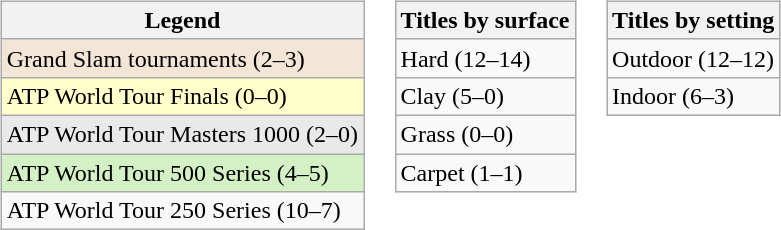<table>
<tr valign="top">
<td><br><table class="wikitable sortable mw-collapsible mw-collapsed">
<tr>
<th>Legend</th>
</tr>
<tr style="background:#f3e6d7;">
<td>Grand Slam tournaments (2–3)</td>
</tr>
<tr style="background:#ffffcc;">
<td>ATP World Tour Finals (0–0)</td>
</tr>
<tr style="background:#e9e9e9;">
<td>ATP World Tour Masters 1000 (2–0)</td>
</tr>
<tr style="background:#d4f1c5;">
<td>ATP World Tour 500 Series (4–5)</td>
</tr>
<tr>
<td>ATP World Tour 250 Series (10–7)</td>
</tr>
</table>
</td>
<td><br><table class="wikitable sortable mw-collapsible mw-collapsed">
<tr>
<th>Titles by surface</th>
</tr>
<tr>
<td>Hard (12–14)</td>
</tr>
<tr>
<td>Clay (5–0)</td>
</tr>
<tr>
<td>Grass (0–0)</td>
</tr>
<tr>
<td>Carpet (1–1)</td>
</tr>
</table>
</td>
<td><br><table class="wikitable sortable mw-collapsible mw-collapsed">
<tr>
<th>Titles by setting</th>
</tr>
<tr>
<td>Outdoor (12–12)</td>
</tr>
<tr>
<td>Indoor (6–3)</td>
</tr>
</table>
</td>
</tr>
</table>
